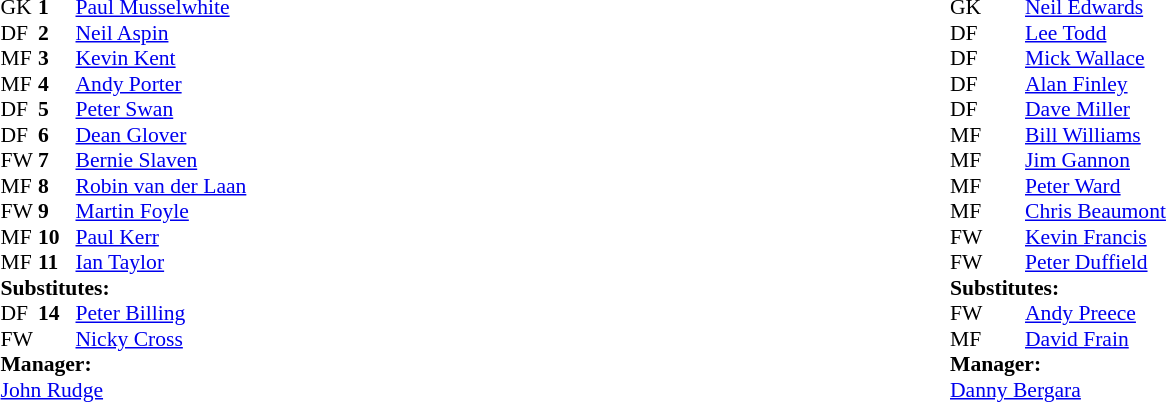<table width="100%">
<tr>
<td valign="top" width="50%"><br><table style="font-size: 90%" cellspacing="0" cellpadding="0">
<tr>
<td colspan="4"></td>
</tr>
<tr>
<th width="25"></th>
<th width="25"></th>
<th width="200"></th>
<th></th>
</tr>
<tr>
<td>GK</td>
<td><strong>1</strong></td>
<td><a href='#'>Paul Musselwhite</a></td>
</tr>
<tr>
<td>DF</td>
<td><strong>2</strong></td>
<td><a href='#'>Neil Aspin</a></td>
</tr>
<tr>
<td>MF</td>
<td><strong>3</strong></td>
<td><a href='#'>Kevin Kent</a></td>
</tr>
<tr>
<td>MF</td>
<td><strong>4</strong></td>
<td><a href='#'>Andy Porter</a></td>
</tr>
<tr>
<td>DF</td>
<td><strong>5</strong></td>
<td><a href='#'>Peter Swan</a></td>
<td></td>
</tr>
<tr>
<td>DF</td>
<td><strong>6</strong></td>
<td><a href='#'>Dean Glover</a></td>
</tr>
<tr>
<td>FW</td>
<td><strong>7</strong></td>
<td><a href='#'>Bernie Slaven</a></td>
</tr>
<tr>
<td>MF</td>
<td><strong>8</strong></td>
<td><a href='#'>Robin van der Laan</a></td>
<td></td>
<td></td>
</tr>
<tr>
<td>FW</td>
<td><strong>9</strong></td>
<td><a href='#'>Martin Foyle</a></td>
</tr>
<tr>
<td>MF</td>
<td><strong>10</strong></td>
<td><a href='#'>Paul Kerr</a></td>
<td></td>
</tr>
<tr>
<td>MF</td>
<td><strong>11</strong></td>
<td><a href='#'>Ian Taylor</a></td>
</tr>
<tr>
<td colspan=3><strong>Substitutes:</strong></td>
</tr>
<tr>
<td>DF</td>
<td><strong>14</strong></td>
<td><a href='#'>Peter Billing</a></td>
<td></td>
<td></td>
</tr>
<tr>
<td>FW</td>
<td></td>
<td><a href='#'>Nicky Cross</a></td>
<td></td>
<td></td>
</tr>
<tr>
<td colspan=4><strong>Manager:</strong></td>
</tr>
<tr>
<td colspan="4"><a href='#'>John Rudge</a></td>
</tr>
</table>
</td>
<td valign="top"></td>
<td valign="top" width="50%"><br><table style="font-size: 90%" cellspacing="0" cellpadding="0" align=left>
<tr>
<td colspan="4"></td>
</tr>
<tr>
<th width=25></th>
<th width=25></th>
<th width="200"></th>
<th></th>
</tr>
<tr>
<td>GK</td>
<td></td>
<td><a href='#'>Neil Edwards</a></td>
</tr>
<tr>
<td>DF</td>
<td></td>
<td><a href='#'>Lee Todd</a></td>
</tr>
<tr>
<td>DF</td>
<td></td>
<td><a href='#'>Mick Wallace</a></td>
</tr>
<tr>
<td>DF</td>
<td></td>
<td><a href='#'>Alan Finley</a></td>
</tr>
<tr>
<td>DF</td>
<td></td>
<td><a href='#'>Dave Miller</a></td>
</tr>
<tr>
<td>MF</td>
<td></td>
<td><a href='#'>Bill Williams</a></td>
</tr>
<tr>
<td>MF</td>
<td></td>
<td><a href='#'>Jim Gannon</a></td>
</tr>
<tr>
<td>MF</td>
<td></td>
<td><a href='#'>Peter Ward</a></td>
</tr>
<tr>
<td>MF</td>
<td></td>
<td><a href='#'>Chris Beaumont</a></td>
<td></td>
<td></td>
</tr>
<tr>
<td>FW</td>
<td></td>
<td><a href='#'>Kevin Francis</a></td>
</tr>
<tr>
<td>FW</td>
<td></td>
<td><a href='#'>Peter Duffield</a></td>
</tr>
<tr>
<td colspan=3><strong>Substitutes:</strong></td>
</tr>
<tr>
<td>FW</td>
<td></td>
<td><a href='#'>Andy Preece</a></td>
<td></td>
<td></td>
</tr>
<tr>
<td>MF</td>
<td></td>
<td><a href='#'>David Frain</a></td>
</tr>
<tr>
<td colspan="3"><strong>Manager:</strong></td>
</tr>
<tr>
<td colspan="4"><a href='#'>Danny Bergara</a></td>
</tr>
</table>
</td>
</tr>
</table>
